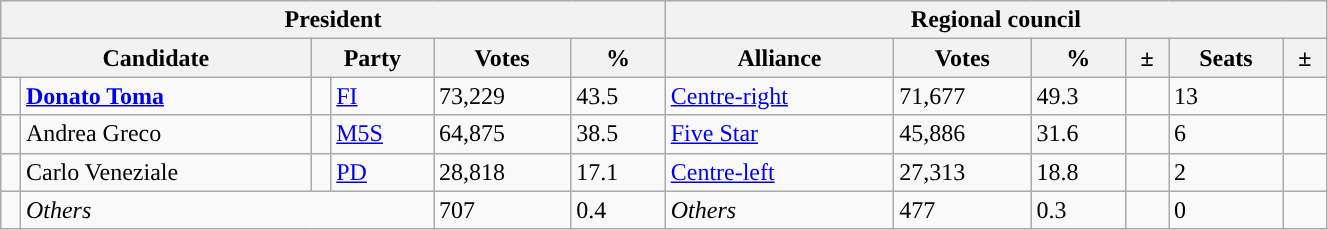<table class="wikitable" style="text-align:right style="width=70%">
<tr>
<th colspan="6">President</th>
<th colspan="6">Regional council</th>
</tr>
<tr>
<th colspan="2">Candidate</th>
<th colspan="2">Party</th>
<th>Votes</th>
<th>%</th>
<th>Alliance</th>
<th>Votes</th>
<th>%</th>
<th>±</th>
<th>Seats</th>
<th>±</th>
</tr>
<tr>
<td></td>
<td style="text-align:left"><strong><a href='#'>Donato Toma</a></strong></td>
<td></td>
<td style="text-align:left"><a href='#'>FI</a></td>
<td>73,229</td>
<td>43.5</td>
<td style="text-align:left"><a href='#'>Centre-right</a></td>
<td>71,677</td>
<td>49.3</td>
<td></td>
<td>13</td>
<td></td>
</tr>
<tr>
<td></td>
<td style="text-align:left">Andrea Greco</td>
<td></td>
<td style="text-align:left"><a href='#'>M5S</a></td>
<td>64,875</td>
<td>38.5</td>
<td style="text-align:left"><a href='#'>Five Star</a></td>
<td>45,886</td>
<td>31.6</td>
<td></td>
<td>6</td>
<td></td>
</tr>
<tr>
<td></td>
<td style="text-align:left">Carlo Veneziale</td>
<td></td>
<td style="text-align:left"><a href='#'>PD</a></td>
<td>28,818</td>
<td>17.1</td>
<td style="text-align:left"><a href='#'>Centre-left</a></td>
<td>27,313</td>
<td>18.8</td>
<td></td>
<td>2</td>
<td></td>
</tr>
<tr>
<td></td>
<td colspan="3" style="text-align:left"><em>Others</em></td>
<td>707</td>
<td>0.4</td>
<td style="text-align:left"><em>Others</em></td>
<td>477</td>
<td>0.3</td>
<td></td>
<td>0</td>
<td></td>
</tr>
</table>
